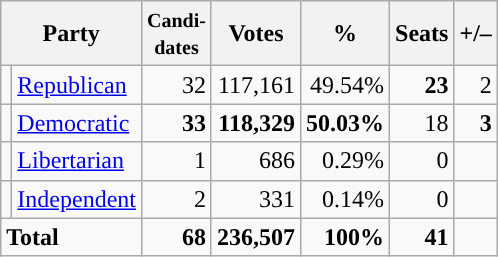<table class="wikitable" style="font-size:100%; text-align:right;">
<tr>
<th colspan=2>Party</th>
<th><small>Candi-<br>dates</small></th>
<th>Votes</th>
<th>%</th>
<th>Seats</th>
<th>+/–</th>
</tr>
<tr>
<td style="background:"></td>
<td align=left><a href='#'>Republican</a></td>
<td>32</td>
<td>117,161</td>
<td>49.54%</td>
<td><strong>23</strong></td>
<td>2</td>
</tr>
<tr>
<td style="background:"></td>
<td align=left><a href='#'>Democratic</a></td>
<td><strong>33</strong></td>
<td><strong>118,329</strong></td>
<td><strong>50.03%</strong></td>
<td>18</td>
<td><strong>3</strong></td>
</tr>
<tr>
<td style="background:"></td>
<td align=left><a href='#'>Libertarian</a></td>
<td>1</td>
<td>686</td>
<td>0.29%</td>
<td>0</td>
<td></td>
</tr>
<tr>
<td style="background:"></td>
<td align=left><a href='#'>Independent</a></td>
<td>2</td>
<td>331</td>
<td>0.14%</td>
<td>0</td>
<td></td>
</tr>
<tr style="font-weight:bold">
<td colspan=2 align=left>Total</td>
<td>68</td>
<td>236,507</td>
<td>100%</td>
<td>41</td>
<td></td>
</tr>
</table>
